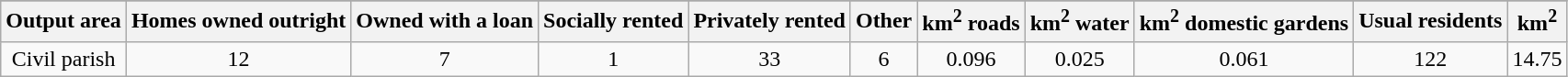<table class="wikitable">
<tr>
</tr>
<tr>
<th>Output area</th>
<th>Homes owned outright</th>
<th>Owned with a loan</th>
<th>Socially rented</th>
<th>Privately rented</th>
<th>Other</th>
<th>km<sup>2</sup> roads</th>
<th>km<sup>2</sup> water</th>
<th>km<sup>2</sup>  domestic gardens</th>
<th>Usual residents</th>
<th>km<sup>2</sup></th>
</tr>
<tr align=center>
<td>Civil parish</td>
<td>12</td>
<td>7</td>
<td>1</td>
<td>33</td>
<td>6</td>
<td>0.096</td>
<td>0.025</td>
<td>0.061</td>
<td>122</td>
<td>14.75</td>
</tr>
</table>
